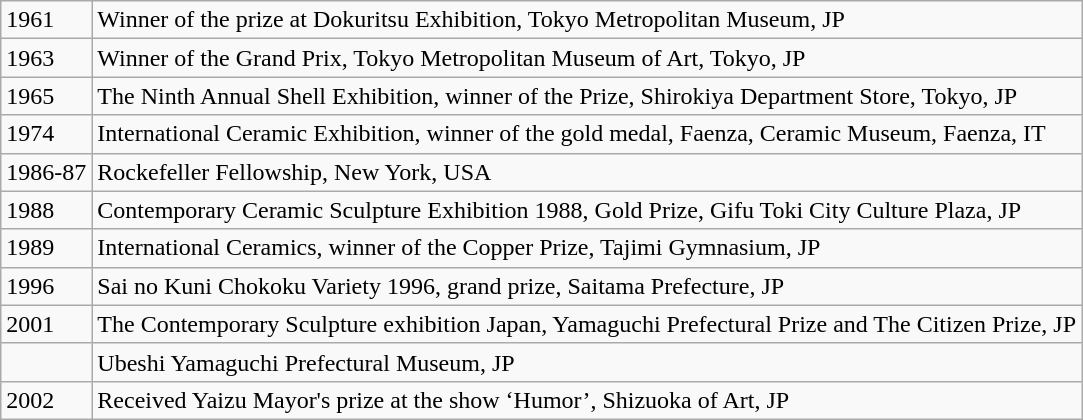<table class="wikitable">
<tr>
<td>1961</td>
<td>Winner of the prize at Dokuritsu Exhibition,  Tokyo Metropolitan Museum, JP</td>
</tr>
<tr>
<td>1963</td>
<td>Winner of the Grand Prix, Tokyo Metropolitan  Museum of Art, Tokyo, JP</td>
</tr>
<tr>
<td>1965</td>
<td>The Ninth Annual Shell Exhibition, winner of  the Prize, Shirokiya Department Store, Tokyo, JP</td>
</tr>
<tr>
<td>1974</td>
<td>International Ceramic Exhibition, winner of  the gold medal, Faenza, Ceramic Museum, Faenza, IT</td>
</tr>
<tr>
<td>1986-87</td>
<td>Rockefeller Fellowship, New York, USA</td>
</tr>
<tr>
<td>1988</td>
<td>Contemporary Ceramic Sculpture Exhibition  1988, Gold Prize, Gifu Toki City Culture Plaza, JP</td>
</tr>
<tr>
<td>1989</td>
<td>International Ceramics, winner of the Copper  Prize, Tajimi Gymnasium, JP</td>
</tr>
<tr>
<td>1996</td>
<td>Sai no Kuni Chokoku Variety 1996, grand  prize, Saitama Prefecture, JP</td>
</tr>
<tr>
<td>2001</td>
<td>The Contemporary Sculpture exhibition Japan,  Yamaguchi Prefectural Prize and The Citizen Prize, JP</td>
</tr>
<tr>
<td></td>
<td>Ubeshi Yamaguchi Prefectural Museum, JP</td>
</tr>
<tr>
<td>2002</td>
<td>Received Yaizu Mayor's prize at the show  ‘Humor’, Shizuoka of Art, JP</td>
</tr>
</table>
